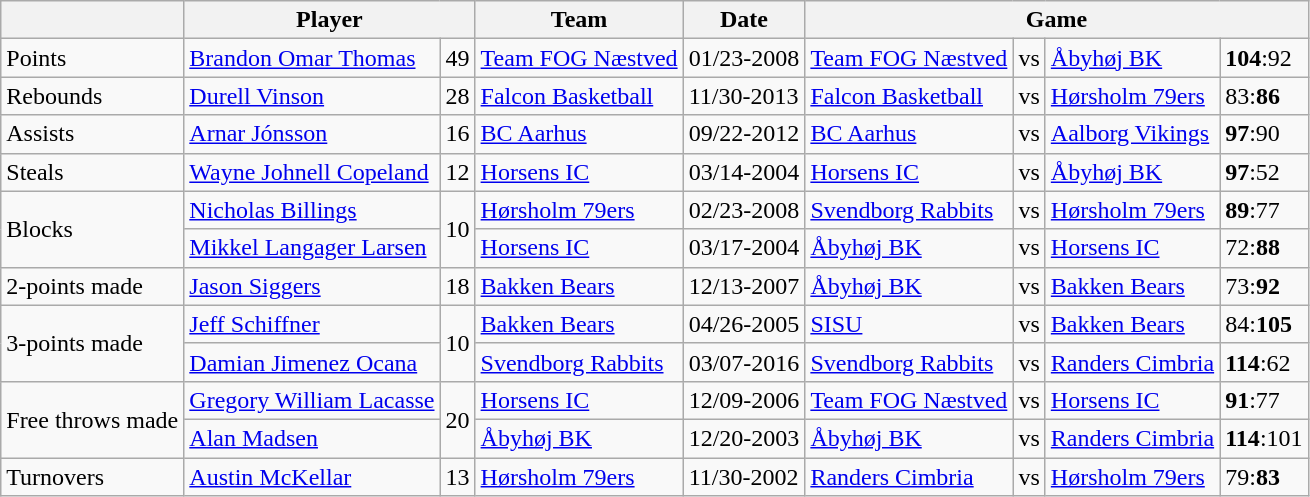<table class="wikitable">
<tr>
<th></th>
<th colspan="2">Player</th>
<th>Team</th>
<th>Date</th>
<th colspan="4">Game</th>
</tr>
<tr>
<td>Points</td>
<td> <a href='#'>Brandon Omar Thomas</a></td>
<td>49</td>
<td><a href='#'>Team FOG Næstved</a></td>
<td>01/23-2008</td>
<td><a href='#'>Team FOG Næstved</a></td>
<td>vs</td>
<td><a href='#'>Åbyhøj BK</a></td>
<td><strong>104</strong>:92</td>
</tr>
<tr>
<td>Rebounds</td>
<td> <a href='#'>Durell Vinson</a></td>
<td>28</td>
<td><a href='#'>Falcon Basketball</a></td>
<td>11/30-2013</td>
<td><a href='#'>Falcon Basketball</a></td>
<td>vs</td>
<td><a href='#'>Hørsholm 79ers</a></td>
<td>83:<strong>86</strong></td>
</tr>
<tr>
<td>Assists</td>
<td> <a href='#'>Arnar Jónsson</a></td>
<td>16</td>
<td><a href='#'>BC Aarhus</a></td>
<td>09/22-2012</td>
<td><a href='#'>BC Aarhus</a></td>
<td>vs</td>
<td><a href='#'>Aalborg Vikings</a></td>
<td><strong>97</strong>:90</td>
</tr>
<tr>
<td>Steals</td>
<td> <a href='#'>Wayne Johnell Copeland</a></td>
<td>12</td>
<td><a href='#'>Horsens IC</a></td>
<td>03/14-2004</td>
<td><a href='#'>Horsens IC</a></td>
<td>vs</td>
<td><a href='#'>Åbyhøj BK</a></td>
<td><strong>97</strong>:52</td>
</tr>
<tr>
<td rowspan="2">Blocks</td>
<td> <a href='#'>Nicholas Billings</a></td>
<td rowspan="2">10</td>
<td><a href='#'>Hørsholm 79ers</a></td>
<td>02/23-2008</td>
<td><a href='#'>Svendborg Rabbits</a></td>
<td>vs</td>
<td><a href='#'>Hørsholm 79ers</a></td>
<td><strong>89</strong>:77</td>
</tr>
<tr>
<td> <a href='#'>Mikkel Langager Larsen</a></td>
<td><a href='#'>Horsens IC</a></td>
<td>03/17-2004</td>
<td><a href='#'>Åbyhøj BK</a></td>
<td>vs</td>
<td><a href='#'>Horsens IC</a></td>
<td>72:<strong>88</strong></td>
</tr>
<tr>
<td>2-points made</td>
<td> <a href='#'>Jason Siggers</a></td>
<td>18</td>
<td><a href='#'>Bakken Bears</a></td>
<td>12/13-2007</td>
<td><a href='#'>Åbyhøj BK</a></td>
<td>vs</td>
<td><a href='#'>Bakken Bears</a></td>
<td>73:<strong>92</strong></td>
</tr>
<tr>
<td rowspan="2">3-points made</td>
<td> <a href='#'>Jeff Schiffner</a></td>
<td rowspan="2">10</td>
<td><a href='#'>Bakken Bears</a></td>
<td>04/26-2005</td>
<td><a href='#'>SISU</a></td>
<td>vs</td>
<td><a href='#'>Bakken Bears</a></td>
<td>84:<strong>105</strong></td>
</tr>
<tr>
<td> <a href='#'>Damian Jimenez Ocana</a></td>
<td><a href='#'>Svendborg Rabbits</a></td>
<td>03/07-2016</td>
<td><a href='#'>Svendborg Rabbits</a></td>
<td>vs</td>
<td><a href='#'>Randers Cimbria</a></td>
<td><strong>114</strong>:62</td>
</tr>
<tr>
<td rowspan="2">Free throws made</td>
<td> <a href='#'>Gregory William Lacasse</a></td>
<td rowspan="2">20</td>
<td><a href='#'>Horsens IC</a></td>
<td>12/09-2006</td>
<td><a href='#'>Team FOG Næstved</a></td>
<td>vs</td>
<td><a href='#'>Horsens IC</a></td>
<td><strong>91</strong>:77</td>
</tr>
<tr>
<td> <a href='#'>Alan Madsen</a></td>
<td><a href='#'>Åbyhøj BK</a></td>
<td>12/20-2003</td>
<td><a href='#'>Åbyhøj BK</a></td>
<td>vs</td>
<td><a href='#'>Randers Cimbria</a></td>
<td><strong>114</strong>:101</td>
</tr>
<tr>
<td>Turnovers</td>
<td> <a href='#'>Austin McKellar</a></td>
<td>13</td>
<td><a href='#'>Hørsholm 79ers</a></td>
<td>11/30-2002</td>
<td><a href='#'>Randers Cimbria</a></td>
<td>vs</td>
<td><a href='#'>Hørsholm 79ers</a></td>
<td>79:<strong>83</strong></td>
</tr>
</table>
